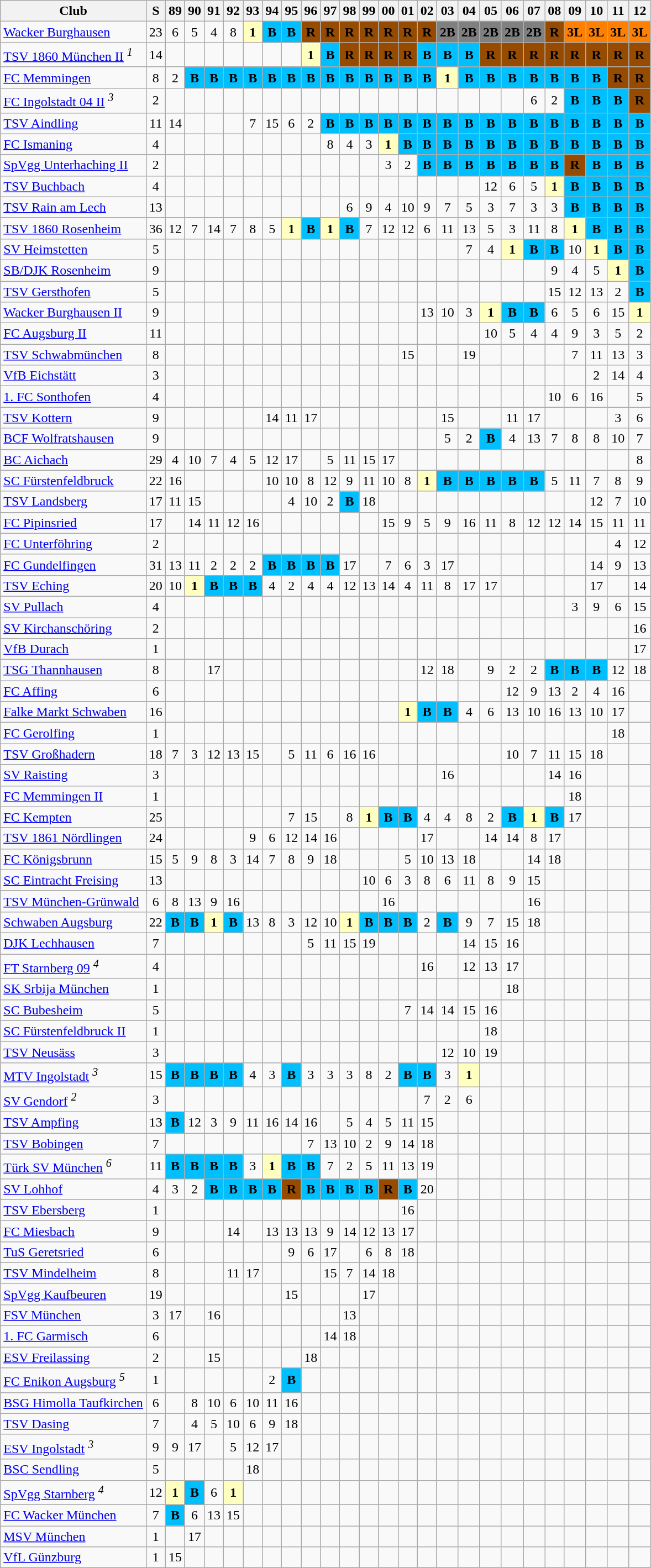<table class="wikitable sortable">
<tr>
<th>Club</th>
<th>S</th>
<th class="unsortable">89</th>
<th class="unsortable">90</th>
<th class="unsortable">91</th>
<th class="unsortable">92</th>
<th class="unsortable">93</th>
<th class="unsortable">94</th>
<th class="unsortable">95</th>
<th class="unsortable">96</th>
<th class="unsortable">97</th>
<th class="unsortable">98</th>
<th class="unsortable">99</th>
<th class="unsortable">00</th>
<th class="unsortable">01</th>
<th class="unsortable">02</th>
<th class="unsortable">03</th>
<th class="unsortable">04</th>
<th class="unsortable">05</th>
<th class="unsortable">06</th>
<th class="unsortable">07</th>
<th class="unsortable">08</th>
<th class="unsortable">09</th>
<th class="unsortable">10</th>
<th class="unsortable">11</th>
<th class="unsortable">12</th>
</tr>
<tr align="center">
<td align="left"><a href='#'>Wacker Burghausen</a></td>
<td>23</td>
<td>6</td>
<td>5</td>
<td>4</td>
<td>8</td>
<td style="background:#ffffbf"><strong>1</strong></td>
<td style="background:#00BFFF"><strong>B</strong></td>
<td style="background:#00BFFF"><strong>B</strong></td>
<td style="background:#964B00"><strong>R</strong></td>
<td style="background:#964B00"><strong>R</strong></td>
<td style="background:#964B00"><strong>R</strong></td>
<td style="background:#964B00"><strong>R</strong></td>
<td style="background:#964B00"><strong>R</strong></td>
<td style="background:#964B00"><strong>R</strong></td>
<td style="background:#964B00"><strong>R</strong></td>
<td style="background:#808080"><strong>2B</strong></td>
<td style="background:#808080"><strong>2B</strong></td>
<td style="background:#808080"><strong>2B</strong></td>
<td style="background:#808080"><strong>2B</strong></td>
<td style="background:#808080"><strong>2B</strong></td>
<td style="background:#964B00"><strong>R</strong></td>
<td style="background:#FF7F00"><strong>3L</strong></td>
<td style="background:#FF7F00"><strong>3L</strong></td>
<td style="background:#FF7F00"><strong>3L</strong></td>
<td style="background:#FF7F00"><strong>3L</strong></td>
</tr>
<tr align="center">
<td align="left"><a href='#'>TSV 1860 München II</a> <sup><em>1</em></sup></td>
<td>14</td>
<td></td>
<td></td>
<td></td>
<td></td>
<td></td>
<td></td>
<td></td>
<td style="background:#ffffbf"><strong>1</strong></td>
<td style="background:#00BFFF"><strong>B</strong></td>
<td style="background:#964B00"><strong>R</strong></td>
<td style="background:#964B00"><strong>R</strong></td>
<td style="background:#964B00"><strong>R</strong></td>
<td style="background:#964B00"><strong>R</strong></td>
<td style="background:#00BFFF"><strong>B</strong></td>
<td style="background:#00BFFF"><strong>B</strong></td>
<td style="background:#00BFFF"><strong>B</strong></td>
<td style="background:#964B00"><strong>R</strong></td>
<td style="background:#964B00"><strong>R</strong></td>
<td style="background:#964B00"><strong>R</strong></td>
<td style="background:#964B00"><strong>R</strong></td>
<td style="background:#964B00"><strong>R</strong></td>
<td style="background:#964B00"><strong>R</strong></td>
<td style="background:#964B00"><strong>R</strong></td>
<td style="background:#964B00"><strong>R</strong></td>
</tr>
<tr align="center">
<td align="left"><a href='#'>FC Memmingen</a></td>
<td>8</td>
<td>2</td>
<td style="background:#00BFFF"><strong>B</strong></td>
<td style="background:#00BFFF"><strong>B</strong></td>
<td style="background:#00BFFF"><strong>B</strong></td>
<td style="background:#00BFFF"><strong>B</strong></td>
<td style="background:#00BFFF"><strong>B</strong></td>
<td style="background:#00BFFF"><strong>B</strong></td>
<td style="background:#00BFFF"><strong>B</strong></td>
<td style="background:#00BFFF"><strong>B</strong></td>
<td style="background:#00BFFF"><strong>B</strong></td>
<td style="background:#00BFFF"><strong>B</strong></td>
<td style="background:#00BFFF"><strong>B</strong></td>
<td style="background:#00BFFF"><strong>B</strong></td>
<td style="background:#00BFFF"><strong>B</strong></td>
<td style="background:#ffffbf"><strong>1</strong></td>
<td style="background:#00BFFF"><strong>B</strong></td>
<td style="background:#00BFFF"><strong>B</strong></td>
<td style="background:#00BFFF"><strong>B</strong></td>
<td style="background:#00BFFF"><strong>B</strong></td>
<td style="background:#00BFFF"><strong>B</strong></td>
<td style="background:#00BFFF"><strong>B</strong></td>
<td style="background:#00BFFF"><strong>B</strong></td>
<td style="background:#964B00"><strong>R</strong></td>
<td style="background:#964B00"><strong>R</strong></td>
</tr>
<tr align="center">
<td align="left"><a href='#'>FC Ingolstadt 04 II</a> <sup><em>3</em></sup></td>
<td>2</td>
<td></td>
<td></td>
<td></td>
<td></td>
<td></td>
<td></td>
<td></td>
<td></td>
<td></td>
<td></td>
<td></td>
<td></td>
<td></td>
<td></td>
<td></td>
<td></td>
<td></td>
<td></td>
<td>6</td>
<td>2</td>
<td style="background:#00BFFF"><strong>B</strong></td>
<td style="background:#00BFFF"><strong>B</strong></td>
<td style="background:#00BFFF"><strong>B</strong></td>
<td style="background:#964B00"><strong>R</strong></td>
</tr>
<tr align="center">
<td align="left"><a href='#'>TSV Aindling</a></td>
<td>11</td>
<td>14</td>
<td></td>
<td></td>
<td></td>
<td>7</td>
<td>15</td>
<td>6</td>
<td>2</td>
<td style="background:#00BFFF"><strong>B</strong></td>
<td style="background:#00BFFF"><strong>B</strong></td>
<td style="background:#00BFFF"><strong>B</strong></td>
<td style="background:#00BFFF"><strong>B</strong></td>
<td style="background:#00BFFF"><strong>B</strong></td>
<td style="background:#00BFFF"><strong>B</strong></td>
<td style="background:#00BFFF"><strong>B</strong></td>
<td style="background:#00BFFF"><strong>B</strong></td>
<td style="background:#00BFFF"><strong>B</strong></td>
<td style="background:#00BFFF"><strong>B</strong></td>
<td style="background:#00BFFF"><strong>B</strong></td>
<td style="background:#00BFFF"><strong>B</strong></td>
<td style="background:#00BFFF"><strong>B</strong></td>
<td style="background:#00BFFF"><strong>B</strong></td>
<td style="background:#00BFFF"><strong>B</strong></td>
<td style="background:#00BFFF"><strong>B</strong></td>
</tr>
<tr align="center">
<td align="left"><a href='#'>FC Ismaning</a></td>
<td>4</td>
<td></td>
<td></td>
<td></td>
<td></td>
<td></td>
<td></td>
<td></td>
<td></td>
<td>8</td>
<td>4</td>
<td>3</td>
<td style="background:#ffffbf"><strong>1</strong></td>
<td style="background:#00BFFF"><strong>B</strong></td>
<td style="background:#00BFFF"><strong>B</strong></td>
<td style="background:#00BFFF"><strong>B</strong></td>
<td style="background:#00BFFF"><strong>B</strong></td>
<td style="background:#00BFFF"><strong>B</strong></td>
<td style="background:#00BFFF"><strong>B</strong></td>
<td style="background:#00BFFF"><strong>B</strong></td>
<td style="background:#00BFFF"><strong>B</strong></td>
<td style="background:#00BFFF"><strong>B</strong></td>
<td style="background:#00BFFF"><strong>B</strong></td>
<td style="background:#00BFFF"><strong>B</strong></td>
<td style="background:#00BFFF"><strong>B</strong></td>
</tr>
<tr align="center">
<td align="left"><a href='#'>SpVgg Unterhaching II</a></td>
<td>2</td>
<td></td>
<td></td>
<td></td>
<td></td>
<td></td>
<td></td>
<td></td>
<td></td>
<td></td>
<td></td>
<td></td>
<td>3</td>
<td>2</td>
<td style="background:#00BFFF"><strong>B</strong></td>
<td style="background:#00BFFF"><strong>B</strong></td>
<td style="background:#00BFFF"><strong>B</strong></td>
<td style="background:#00BFFF"><strong>B</strong></td>
<td style="background:#00BFFF"><strong>B</strong></td>
<td style="background:#00BFFF"><strong>B</strong></td>
<td style="background:#00BFFF"><strong>B</strong></td>
<td style="background:#964B00"><strong>R</strong></td>
<td style="background:#00BFFF"><strong>B</strong></td>
<td style="background:#00BFFF"><strong>B</strong></td>
<td style="background:#00BFFF"><strong>B</strong></td>
</tr>
<tr align="center">
<td align="left"><a href='#'>TSV Buchbach</a></td>
<td>4</td>
<td></td>
<td></td>
<td></td>
<td></td>
<td></td>
<td></td>
<td></td>
<td></td>
<td></td>
<td></td>
<td></td>
<td></td>
<td></td>
<td></td>
<td></td>
<td></td>
<td>12</td>
<td>6</td>
<td>5</td>
<td style="background:#ffffbf"><strong>1</strong></td>
<td style="background:#00BFFF"><strong>B</strong></td>
<td style="background:#00BFFF"><strong>B</strong></td>
<td style="background:#00BFFF"><strong>B</strong></td>
<td style="background:#00BFFF"><strong>B</strong></td>
</tr>
<tr align="center">
<td align="left"><a href='#'>TSV Rain am Lech</a></td>
<td>13</td>
<td></td>
<td></td>
<td></td>
<td></td>
<td></td>
<td></td>
<td></td>
<td></td>
<td></td>
<td>6</td>
<td>9</td>
<td>4</td>
<td>10</td>
<td>9</td>
<td>7</td>
<td>5</td>
<td>3</td>
<td>7</td>
<td>3</td>
<td>3</td>
<td style="background:#00BFFF"><strong>B</strong></td>
<td style="background:#00BFFF"><strong>B</strong></td>
<td style="background:#00BFFF"><strong>B</strong></td>
<td style="background:#00BFFF"><strong>B</strong></td>
</tr>
<tr align="center">
<td align="left"><a href='#'>TSV 1860 Rosenheim</a></td>
<td>36</td>
<td>12</td>
<td>7</td>
<td>14</td>
<td>7</td>
<td>8</td>
<td>5</td>
<td style="background:#ffffbf"><strong>1</strong></td>
<td style="background:#00BFFF"><strong>B</strong></td>
<td style="background:#ffffbf"><strong>1</strong></td>
<td style="background:#00BFFF"><strong>B</strong></td>
<td>7</td>
<td>12</td>
<td>12</td>
<td>6</td>
<td>11</td>
<td>13</td>
<td>5</td>
<td>3</td>
<td>11</td>
<td>8</td>
<td style="background:#ffffbf"><strong>1</strong></td>
<td style="background:#00BFFF"><strong>B</strong></td>
<td style="background:#00BFFF"><strong>B</strong></td>
<td style="background:#00BFFF"><strong>B</strong></td>
</tr>
<tr align="center">
<td align="left"><a href='#'>SV Heimstetten</a></td>
<td>5</td>
<td></td>
<td></td>
<td></td>
<td></td>
<td></td>
<td></td>
<td></td>
<td></td>
<td></td>
<td></td>
<td></td>
<td></td>
<td></td>
<td></td>
<td></td>
<td>7</td>
<td>4</td>
<td style="background:#ffffbf"><strong>1</strong></td>
<td style="background:#00BFFF"><strong>B</strong></td>
<td style="background:#00BFFF"><strong>B</strong></td>
<td>10</td>
<td style="background:#ffffbf"><strong>1</strong></td>
<td style="background:#00BFFF"><strong>B</strong></td>
<td style="background:#00BFFF"><strong>B</strong></td>
</tr>
<tr align="center">
<td align="left"><a href='#'>SB/DJK Rosenheim</a></td>
<td>9</td>
<td></td>
<td></td>
<td></td>
<td></td>
<td></td>
<td></td>
<td></td>
<td></td>
<td></td>
<td></td>
<td></td>
<td></td>
<td></td>
<td></td>
<td></td>
<td></td>
<td></td>
<td></td>
<td></td>
<td>9</td>
<td>4</td>
<td>5</td>
<td style="background:#ffffbf"><strong>1</strong></td>
<td style="background:#00BFFF"><strong>B</strong></td>
</tr>
<tr align="center">
<td align="left"><a href='#'>TSV Gersthofen</a></td>
<td>5</td>
<td></td>
<td></td>
<td></td>
<td></td>
<td></td>
<td></td>
<td></td>
<td></td>
<td></td>
<td></td>
<td></td>
<td></td>
<td></td>
<td></td>
<td></td>
<td></td>
<td></td>
<td></td>
<td></td>
<td>15</td>
<td>12</td>
<td>13</td>
<td>2</td>
<td style="background:#00BFFF"><strong>B</strong></td>
</tr>
<tr align="center">
<td align="left"><a href='#'>Wacker Burghausen II</a></td>
<td>9</td>
<td></td>
<td></td>
<td></td>
<td></td>
<td></td>
<td></td>
<td></td>
<td></td>
<td></td>
<td></td>
<td></td>
<td></td>
<td></td>
<td>13</td>
<td>10</td>
<td>3</td>
<td style="background:#ffffbf"><strong>1</strong></td>
<td style="background:#00BFFF"><strong>B</strong></td>
<td style="background:#00BFFF"><strong>B</strong></td>
<td>6</td>
<td>5</td>
<td>6</td>
<td>15</td>
<td style="background:#ffffbf"><strong>1</strong></td>
</tr>
<tr align="center">
<td align="left"><a href='#'>FC Augsburg II</a></td>
<td>11</td>
<td></td>
<td></td>
<td></td>
<td></td>
<td></td>
<td></td>
<td></td>
<td></td>
<td></td>
<td></td>
<td></td>
<td></td>
<td></td>
<td></td>
<td></td>
<td></td>
<td>10</td>
<td>5</td>
<td>4</td>
<td>4</td>
<td>9</td>
<td>3</td>
<td>5</td>
<td>2</td>
</tr>
<tr align="center">
<td align="left"><a href='#'>TSV Schwabmünchen</a></td>
<td>8</td>
<td></td>
<td></td>
<td></td>
<td></td>
<td></td>
<td></td>
<td></td>
<td></td>
<td></td>
<td></td>
<td></td>
<td></td>
<td>15</td>
<td></td>
<td></td>
<td>19</td>
<td></td>
<td></td>
<td></td>
<td></td>
<td>7</td>
<td>11</td>
<td>13</td>
<td>3</td>
</tr>
<tr align="center">
<td align="left"><a href='#'>VfB Eichstätt</a></td>
<td>3</td>
<td></td>
<td></td>
<td></td>
<td></td>
<td></td>
<td></td>
<td></td>
<td></td>
<td></td>
<td></td>
<td></td>
<td></td>
<td></td>
<td></td>
<td></td>
<td></td>
<td></td>
<td></td>
<td></td>
<td></td>
<td></td>
<td>2</td>
<td>14</td>
<td>4</td>
</tr>
<tr align="center">
<td align="left"><a href='#'>1. FC Sonthofen</a></td>
<td>4</td>
<td></td>
<td></td>
<td></td>
<td></td>
<td></td>
<td></td>
<td></td>
<td></td>
<td></td>
<td></td>
<td></td>
<td></td>
<td></td>
<td></td>
<td></td>
<td></td>
<td></td>
<td></td>
<td></td>
<td>10</td>
<td>6</td>
<td>16</td>
<td></td>
<td>5</td>
</tr>
<tr align="center">
<td align="left"><a href='#'>TSV Kottern</a></td>
<td>9</td>
<td></td>
<td></td>
<td></td>
<td></td>
<td></td>
<td>14</td>
<td>11</td>
<td>17</td>
<td></td>
<td></td>
<td></td>
<td></td>
<td></td>
<td></td>
<td>15</td>
<td></td>
<td></td>
<td>11</td>
<td>17</td>
<td></td>
<td></td>
<td></td>
<td>3</td>
<td>6</td>
</tr>
<tr align="center">
<td align="left"><a href='#'>BCF Wolfratshausen</a></td>
<td>9</td>
<td></td>
<td></td>
<td></td>
<td></td>
<td></td>
<td></td>
<td></td>
<td></td>
<td></td>
<td></td>
<td></td>
<td></td>
<td></td>
<td></td>
<td>5</td>
<td>2</td>
<td style="background:#00BFFF"><strong>B</strong></td>
<td>4</td>
<td>13</td>
<td>7</td>
<td>8</td>
<td>8</td>
<td>10</td>
<td>7</td>
</tr>
<tr align="center">
<td align="left"><a href='#'>BC Aichach</a></td>
<td>29</td>
<td>4</td>
<td>10</td>
<td>7</td>
<td>4</td>
<td>5</td>
<td>12</td>
<td>17</td>
<td></td>
<td>5</td>
<td>11</td>
<td>15</td>
<td>17</td>
<td></td>
<td></td>
<td></td>
<td></td>
<td></td>
<td></td>
<td></td>
<td></td>
<td></td>
<td></td>
<td></td>
<td>8</td>
</tr>
<tr align="center">
<td align="left"><a href='#'>SC Fürstenfeldbruck</a></td>
<td>22</td>
<td>16</td>
<td></td>
<td></td>
<td></td>
<td></td>
<td>10</td>
<td>10</td>
<td>8</td>
<td>12</td>
<td>9</td>
<td>11</td>
<td>10</td>
<td>8</td>
<td style="background:#ffffbf"><strong>1</strong></td>
<td style="background:#00BFFF"><strong>B</strong></td>
<td style="background:#00BFFF"><strong>B</strong></td>
<td style="background:#00BFFF"><strong>B</strong></td>
<td style="background:#00BFFF"><strong>B</strong></td>
<td style="background:#00BFFF"><strong>B</strong></td>
<td>5</td>
<td>11</td>
<td>7</td>
<td>8</td>
<td>9</td>
</tr>
<tr align="center">
<td align="left"><a href='#'>TSV Landsberg</a></td>
<td>17</td>
<td>11</td>
<td>15</td>
<td></td>
<td></td>
<td></td>
<td></td>
<td>4</td>
<td>10</td>
<td>2</td>
<td style="background:#00BFFF"><strong>B</strong></td>
<td>18</td>
<td></td>
<td></td>
<td></td>
<td></td>
<td></td>
<td></td>
<td></td>
<td></td>
<td></td>
<td></td>
<td>12</td>
<td>7</td>
<td>10</td>
</tr>
<tr align="center">
<td align="left"><a href='#'>FC Pipinsried</a></td>
<td>17</td>
<td></td>
<td>14</td>
<td>11</td>
<td>12</td>
<td>16</td>
<td></td>
<td></td>
<td></td>
<td></td>
<td></td>
<td></td>
<td>15</td>
<td>9</td>
<td>5</td>
<td>9</td>
<td>16</td>
<td>11</td>
<td>8</td>
<td>12</td>
<td>12</td>
<td>14</td>
<td>15</td>
<td>11</td>
<td>11</td>
</tr>
<tr align="center">
<td align="left"><a href='#'>FC Unterföhring</a></td>
<td>2</td>
<td></td>
<td></td>
<td></td>
<td></td>
<td></td>
<td></td>
<td></td>
<td></td>
<td></td>
<td></td>
<td></td>
<td></td>
<td></td>
<td></td>
<td></td>
<td></td>
<td></td>
<td></td>
<td></td>
<td></td>
<td></td>
<td></td>
<td>4</td>
<td>12</td>
</tr>
<tr align="center">
<td align="left"><a href='#'>FC Gundelfingen</a></td>
<td>31</td>
<td>13</td>
<td>11</td>
<td>2</td>
<td>2</td>
<td>2</td>
<td style="background:#00BFFF"><strong>B</strong></td>
<td style="background:#00BFFF"><strong>B</strong></td>
<td style="background:#00BFFF"><strong>B</strong></td>
<td style="background:#00BFFF"><strong>B</strong></td>
<td>17</td>
<td></td>
<td>7</td>
<td>6</td>
<td>3</td>
<td>17</td>
<td></td>
<td></td>
<td></td>
<td></td>
<td></td>
<td></td>
<td>14</td>
<td>9</td>
<td>13</td>
</tr>
<tr align="center">
<td align="left"><a href='#'>TSV Eching</a></td>
<td>20</td>
<td>10</td>
<td style="background:#ffffbf"><strong>1</strong></td>
<td style="background:#00BFFF"><strong>B</strong></td>
<td style="background:#00BFFF"><strong>B</strong></td>
<td style="background:#00BFFF"><strong>B</strong></td>
<td>4</td>
<td>2</td>
<td>4</td>
<td>4</td>
<td>12</td>
<td>13</td>
<td>14</td>
<td>4</td>
<td>11</td>
<td>8</td>
<td>17</td>
<td>17</td>
<td></td>
<td></td>
<td></td>
<td></td>
<td>17</td>
<td></td>
<td>14</td>
</tr>
<tr align="center">
<td align="left"><a href='#'>SV Pullach</a></td>
<td>4</td>
<td></td>
<td></td>
<td></td>
<td></td>
<td></td>
<td></td>
<td></td>
<td></td>
<td></td>
<td></td>
<td></td>
<td></td>
<td></td>
<td></td>
<td></td>
<td></td>
<td></td>
<td></td>
<td></td>
<td></td>
<td>3</td>
<td>9</td>
<td>6</td>
<td>15</td>
</tr>
<tr align="center">
<td align="left"><a href='#'>SV Kirchanschöring</a></td>
<td>2</td>
<td></td>
<td></td>
<td></td>
<td></td>
<td></td>
<td></td>
<td></td>
<td></td>
<td></td>
<td></td>
<td></td>
<td></td>
<td></td>
<td></td>
<td></td>
<td></td>
<td></td>
<td></td>
<td></td>
<td></td>
<td></td>
<td></td>
<td></td>
<td>16</td>
</tr>
<tr align="center">
<td align="left"><a href='#'>VfB Durach</a></td>
<td>1</td>
<td></td>
<td></td>
<td></td>
<td></td>
<td></td>
<td></td>
<td></td>
<td></td>
<td></td>
<td></td>
<td></td>
<td></td>
<td></td>
<td></td>
<td></td>
<td></td>
<td></td>
<td></td>
<td></td>
<td></td>
<td></td>
<td></td>
<td></td>
<td>17</td>
</tr>
<tr align="center">
<td align="left"><a href='#'>TSG Thannhausen</a></td>
<td>8</td>
<td></td>
<td></td>
<td>17</td>
<td></td>
<td></td>
<td></td>
<td></td>
<td></td>
<td></td>
<td></td>
<td></td>
<td></td>
<td></td>
<td>12</td>
<td>18</td>
<td></td>
<td>9</td>
<td>2</td>
<td>2</td>
<td style="background:#00BFFF"><strong>B</strong></td>
<td style="background:#00BFFF"><strong>B</strong></td>
<td style="background:#00BFFF"><strong>B</strong></td>
<td>12</td>
<td>18</td>
</tr>
<tr align="center">
<td align="left"><a href='#'>FC Affing</a></td>
<td>6</td>
<td></td>
<td></td>
<td></td>
<td></td>
<td></td>
<td></td>
<td></td>
<td></td>
<td></td>
<td></td>
<td></td>
<td></td>
<td></td>
<td></td>
<td></td>
<td></td>
<td></td>
<td>12</td>
<td>9</td>
<td>13</td>
<td>2</td>
<td>4</td>
<td>16</td>
<td></td>
</tr>
<tr align="center">
<td align="left"><a href='#'>Falke Markt Schwaben</a></td>
<td>16</td>
<td></td>
<td></td>
<td></td>
<td></td>
<td></td>
<td></td>
<td></td>
<td></td>
<td></td>
<td></td>
<td></td>
<td></td>
<td style="background:#ffffbf"><strong>1</strong></td>
<td style="background:#00BFFF"><strong>B</strong></td>
<td style="background:#00BFFF"><strong>B</strong></td>
<td>4</td>
<td>6</td>
<td>13</td>
<td>10</td>
<td>16</td>
<td>13</td>
<td>10</td>
<td>17</td>
<td></td>
</tr>
<tr align="center">
<td align="left"><a href='#'>FC Gerolfing</a></td>
<td>1</td>
<td></td>
<td></td>
<td></td>
<td></td>
<td></td>
<td></td>
<td></td>
<td></td>
<td></td>
<td></td>
<td></td>
<td></td>
<td></td>
<td></td>
<td></td>
<td></td>
<td></td>
<td></td>
<td></td>
<td></td>
<td></td>
<td></td>
<td>18</td>
<td></td>
</tr>
<tr align="center">
<td align="left"><a href='#'>TSV Großhadern</a></td>
<td>18</td>
<td>7</td>
<td>3</td>
<td>12</td>
<td>13</td>
<td>15</td>
<td></td>
<td>5</td>
<td>11</td>
<td>6</td>
<td>16</td>
<td>16</td>
<td></td>
<td></td>
<td></td>
<td></td>
<td></td>
<td></td>
<td>10</td>
<td>7</td>
<td>11</td>
<td>15</td>
<td>18</td>
<td></td>
<td></td>
</tr>
<tr align="center">
<td align="left"><a href='#'>SV Raisting</a></td>
<td>3</td>
<td></td>
<td></td>
<td></td>
<td></td>
<td></td>
<td></td>
<td></td>
<td></td>
<td></td>
<td></td>
<td></td>
<td></td>
<td></td>
<td></td>
<td>16</td>
<td></td>
<td></td>
<td></td>
<td></td>
<td>14</td>
<td>16</td>
<td></td>
<td></td>
<td></td>
</tr>
<tr align="center">
<td align="left"><a href='#'>FC Memmingen II</a></td>
<td>1</td>
<td></td>
<td></td>
<td></td>
<td></td>
<td></td>
<td></td>
<td></td>
<td></td>
<td></td>
<td></td>
<td></td>
<td></td>
<td></td>
<td></td>
<td></td>
<td></td>
<td></td>
<td></td>
<td></td>
<td></td>
<td>18</td>
<td></td>
<td></td>
<td></td>
</tr>
<tr align="center">
<td align="left"><a href='#'>FC Kempten</a></td>
<td>25</td>
<td></td>
<td></td>
<td></td>
<td></td>
<td></td>
<td></td>
<td>7</td>
<td>15</td>
<td></td>
<td>8</td>
<td style="background:#ffffbf"><strong>1</strong></td>
<td style="background:#00BFFF"><strong>B</strong></td>
<td style="background:#00BFFF"><strong>B</strong></td>
<td>4</td>
<td>4</td>
<td>8</td>
<td>2</td>
<td style="background:#00BFFF"><strong>B</strong></td>
<td style="background:#ffffbf"><strong>1</strong></td>
<td style="background:#00BFFF"><strong>B</strong></td>
<td>17</td>
<td></td>
<td></td>
<td></td>
</tr>
<tr align="center">
<td align="left"><a href='#'>TSV 1861 Nördlingen</a></td>
<td>24</td>
<td></td>
<td></td>
<td></td>
<td></td>
<td>9</td>
<td>6</td>
<td>12</td>
<td>14</td>
<td>16</td>
<td></td>
<td></td>
<td></td>
<td></td>
<td>17</td>
<td></td>
<td></td>
<td>14</td>
<td>14</td>
<td>8</td>
<td>17</td>
<td></td>
<td></td>
<td></td>
<td></td>
</tr>
<tr align="center">
<td align="left"><a href='#'>FC Königsbrunn</a></td>
<td>15</td>
<td>5</td>
<td>9</td>
<td>8</td>
<td>3</td>
<td>14</td>
<td>7</td>
<td>8</td>
<td>9</td>
<td>18</td>
<td></td>
<td></td>
<td></td>
<td>5</td>
<td>10</td>
<td>13</td>
<td>18</td>
<td></td>
<td></td>
<td>14</td>
<td>18</td>
<td></td>
<td></td>
<td></td>
<td></td>
</tr>
<tr align="center">
<td align="left"><a href='#'>SC Eintracht Freising</a></td>
<td>13</td>
<td></td>
<td></td>
<td></td>
<td></td>
<td></td>
<td></td>
<td></td>
<td></td>
<td></td>
<td></td>
<td>10</td>
<td>6</td>
<td>3</td>
<td>8</td>
<td>6</td>
<td>11</td>
<td>8</td>
<td>9</td>
<td>15</td>
<td></td>
<td></td>
<td></td>
<td></td>
<td></td>
</tr>
<tr align="center">
<td align="left"><a href='#'>TSV München-Grünwald</a></td>
<td>6</td>
<td>8</td>
<td>13</td>
<td>9</td>
<td>16</td>
<td></td>
<td></td>
<td></td>
<td></td>
<td></td>
<td></td>
<td></td>
<td>16</td>
<td></td>
<td></td>
<td></td>
<td></td>
<td></td>
<td></td>
<td>16</td>
<td></td>
<td></td>
<td></td>
<td></td>
<td></td>
</tr>
<tr align="center">
<td align="left"><a href='#'>Schwaben Augsburg</a></td>
<td>22</td>
<td style="background:#00BFFF"><strong>B</strong></td>
<td style="background:#00BFFF"><strong>B</strong></td>
<td style="background:#ffffbf"><strong>1</strong></td>
<td style="background:#00BFFF"><strong>B</strong></td>
<td>13</td>
<td>8</td>
<td>3</td>
<td>12</td>
<td>10</td>
<td style="background:#ffffbf"><strong>1</strong></td>
<td style="background:#00BFFF"><strong>B</strong></td>
<td style="background:#00BFFF"><strong>B</strong></td>
<td style="background:#00BFFF"><strong>B</strong></td>
<td>2</td>
<td style="background:#00BFFF"><strong>B</strong></td>
<td>9</td>
<td>7</td>
<td>15</td>
<td>18</td>
<td></td>
<td></td>
<td></td>
<td></td>
<td></td>
</tr>
<tr align="center">
<td align="left"><a href='#'>DJK Lechhausen</a></td>
<td>7</td>
<td></td>
<td></td>
<td></td>
<td></td>
<td></td>
<td></td>
<td></td>
<td>5</td>
<td>11</td>
<td>15</td>
<td>19</td>
<td></td>
<td></td>
<td></td>
<td></td>
<td>14</td>
<td>15</td>
<td>16</td>
<td></td>
<td></td>
<td></td>
<td></td>
<td></td>
<td></td>
</tr>
<tr align="center">
<td align="left"><a href='#'>FT Starnberg 09</a> <sup><em>4</em></sup></td>
<td>4</td>
<td></td>
<td></td>
<td></td>
<td></td>
<td></td>
<td></td>
<td></td>
<td></td>
<td></td>
<td></td>
<td></td>
<td></td>
<td></td>
<td>16</td>
<td></td>
<td>12</td>
<td>13</td>
<td>17</td>
<td></td>
<td></td>
<td></td>
<td></td>
<td></td>
<td></td>
</tr>
<tr align="center">
<td align="left"><a href='#'>SK Srbija München</a></td>
<td>1</td>
<td></td>
<td></td>
<td></td>
<td></td>
<td></td>
<td></td>
<td></td>
<td></td>
<td></td>
<td></td>
<td></td>
<td></td>
<td></td>
<td></td>
<td></td>
<td></td>
<td></td>
<td>18</td>
<td></td>
<td></td>
<td></td>
<td></td>
<td></td>
<td></td>
</tr>
<tr align="center">
<td align="left"><a href='#'>SC Bubesheim</a></td>
<td>5</td>
<td></td>
<td></td>
<td></td>
<td></td>
<td></td>
<td></td>
<td></td>
<td></td>
<td></td>
<td></td>
<td></td>
<td></td>
<td>7</td>
<td>14</td>
<td>14</td>
<td>15</td>
<td>16</td>
<td></td>
<td></td>
<td></td>
<td></td>
<td></td>
<td></td>
<td></td>
</tr>
<tr align="center">
<td align="left"><a href='#'>SC Fürstenfeldbruck II</a></td>
<td>1</td>
<td></td>
<td></td>
<td></td>
<td></td>
<td></td>
<td></td>
<td></td>
<td></td>
<td></td>
<td></td>
<td></td>
<td></td>
<td></td>
<td></td>
<td></td>
<td></td>
<td>18</td>
<td></td>
<td></td>
<td></td>
<td></td>
<td></td>
<td></td>
<td></td>
</tr>
<tr align="center">
<td align="left"><a href='#'>TSV Neusäss</a></td>
<td>3</td>
<td></td>
<td></td>
<td></td>
<td></td>
<td></td>
<td></td>
<td></td>
<td></td>
<td></td>
<td></td>
<td></td>
<td></td>
<td></td>
<td></td>
<td>12</td>
<td>10</td>
<td>19</td>
<td></td>
<td></td>
<td></td>
<td></td>
<td></td>
<td></td>
<td></td>
</tr>
<tr align="center">
<td align="left"><a href='#'>MTV Ingolstadt</a> <sup><em>3</em></sup></td>
<td>15</td>
<td style="background:#00BFFF"><strong>B</strong></td>
<td style="background:#00BFFF"><strong>B</strong></td>
<td style="background:#00BFFF"><strong>B</strong></td>
<td style="background:#00BFFF"><strong>B</strong></td>
<td>4</td>
<td>3</td>
<td style="background:#00BFFF"><strong>B</strong></td>
<td>3</td>
<td>3</td>
<td>3</td>
<td>8</td>
<td>2</td>
<td style="background:#00BFFF"><strong>B</strong></td>
<td style="background:#00BFFF"><strong>B</strong></td>
<td>3</td>
<td style="background:#ffffbf"><strong>1</strong></td>
<td></td>
<td></td>
<td></td>
<td></td>
<td></td>
<td></td>
<td></td>
<td></td>
</tr>
<tr align="center">
<td align="left"><a href='#'>SV Gendorf</a> <sup><em>2</em></sup></td>
<td>3</td>
<td></td>
<td></td>
<td></td>
<td></td>
<td></td>
<td></td>
<td></td>
<td></td>
<td></td>
<td></td>
<td></td>
<td></td>
<td></td>
<td>7</td>
<td>2</td>
<td>6</td>
<td></td>
<td></td>
<td></td>
<td></td>
<td></td>
<td></td>
<td></td>
<td></td>
</tr>
<tr align="center">
<td align="left"><a href='#'>TSV Ampfing</a></td>
<td>13</td>
<td style="background:#00BFFF"><strong>B</strong></td>
<td>12</td>
<td>3</td>
<td>9</td>
<td>11</td>
<td>16</td>
<td>14</td>
<td>16</td>
<td></td>
<td>5</td>
<td>4</td>
<td>5</td>
<td>11</td>
<td>15</td>
<td></td>
<td></td>
<td></td>
<td></td>
<td></td>
<td></td>
<td></td>
<td></td>
<td></td>
<td></td>
</tr>
<tr align="center">
<td align="left"><a href='#'>TSV Bobingen</a></td>
<td>7</td>
<td></td>
<td></td>
<td></td>
<td></td>
<td></td>
<td></td>
<td></td>
<td>7</td>
<td>13</td>
<td>10</td>
<td>2</td>
<td>9</td>
<td>14</td>
<td>18</td>
<td></td>
<td></td>
<td></td>
<td></td>
<td></td>
<td></td>
<td></td>
<td></td>
<td></td>
<td></td>
</tr>
<tr align="center">
<td align="left"><a href='#'>Türk SV München</a> <sup><em>6</em></sup></td>
<td>11</td>
<td style="background:#00BFFF"><strong>B</strong></td>
<td style="background:#00BFFF"><strong>B</strong></td>
<td style="background:#00BFFF"><strong>B</strong></td>
<td style="background:#00BFFF"><strong>B</strong></td>
<td>3</td>
<td style="background:#ffffbf"><strong>1</strong></td>
<td style="background:#00BFFF"><strong>B</strong></td>
<td style="background:#00BFFF"><strong>B</strong></td>
<td>7</td>
<td>2</td>
<td>5</td>
<td>11</td>
<td>13</td>
<td>19</td>
<td></td>
<td></td>
<td></td>
<td></td>
<td></td>
<td></td>
<td></td>
<td></td>
<td></td>
<td></td>
</tr>
<tr align="center">
<td align="left"><a href='#'>SV Lohhof</a></td>
<td>4</td>
<td>3</td>
<td>2</td>
<td style="background:#00BFFF"><strong>B</strong></td>
<td style="background:#00BFFF"><strong>B</strong></td>
<td style="background:#00BFFF"><strong>B</strong></td>
<td style="background:#00BFFF"><strong>B</strong></td>
<td style="background:#964B00"><strong>R</strong></td>
<td style="background:#00BFFF"><strong>B</strong></td>
<td style="background:#00BFFF"><strong>B</strong></td>
<td style="background:#00BFFF"><strong>B</strong></td>
<td style="background:#00BFFF"><strong>B</strong></td>
<td style="background:#964B00"><strong>R</strong></td>
<td style="background:#00BFFF"><strong>B</strong></td>
<td>20</td>
<td></td>
<td></td>
<td></td>
<td></td>
<td></td>
<td></td>
<td></td>
<td></td>
<td></td>
<td></td>
</tr>
<tr align="center">
<td align="left"><a href='#'>TSV Ebersberg</a></td>
<td>1</td>
<td></td>
<td></td>
<td></td>
<td></td>
<td></td>
<td></td>
<td></td>
<td></td>
<td></td>
<td></td>
<td></td>
<td></td>
<td>16</td>
<td></td>
<td></td>
<td></td>
<td></td>
<td></td>
<td></td>
<td></td>
<td></td>
<td></td>
<td></td>
<td></td>
</tr>
<tr align="center">
<td align="left"><a href='#'>FC Miesbach</a></td>
<td>9</td>
<td></td>
<td></td>
<td></td>
<td>14</td>
<td></td>
<td>13</td>
<td>13</td>
<td>13</td>
<td>9</td>
<td>14</td>
<td>12</td>
<td>13</td>
<td>17</td>
<td></td>
<td></td>
<td></td>
<td></td>
<td></td>
<td></td>
<td></td>
<td></td>
<td></td>
<td></td>
<td></td>
</tr>
<tr align="center">
<td align="left"><a href='#'>TuS Geretsried</a></td>
<td>6</td>
<td></td>
<td></td>
<td></td>
<td></td>
<td></td>
<td></td>
<td>9</td>
<td>6</td>
<td>17</td>
<td></td>
<td>6</td>
<td>8</td>
<td>18</td>
<td></td>
<td></td>
<td></td>
<td></td>
<td></td>
<td></td>
<td></td>
<td></td>
<td></td>
<td></td>
<td></td>
</tr>
<tr align="center">
<td align="left"><a href='#'>TSV Mindelheim</a></td>
<td>8</td>
<td></td>
<td></td>
<td></td>
<td>11</td>
<td>17</td>
<td></td>
<td></td>
<td></td>
<td>15</td>
<td>7</td>
<td>14</td>
<td>18</td>
<td></td>
<td></td>
<td></td>
<td></td>
<td></td>
<td></td>
<td></td>
<td></td>
<td></td>
<td></td>
<td></td>
<td></td>
</tr>
<tr align="center">
<td align="left"><a href='#'>SpVgg Kaufbeuren</a></td>
<td>19</td>
<td></td>
<td></td>
<td></td>
<td></td>
<td></td>
<td></td>
<td>15</td>
<td></td>
<td></td>
<td></td>
<td>17</td>
<td></td>
<td></td>
<td></td>
<td></td>
<td></td>
<td></td>
<td></td>
<td></td>
<td></td>
<td></td>
<td></td>
<td></td>
<td></td>
</tr>
<tr align="center">
<td align="left"><a href='#'>FSV München</a></td>
<td>3</td>
<td>17</td>
<td></td>
<td>16</td>
<td></td>
<td></td>
<td></td>
<td></td>
<td></td>
<td></td>
<td>13</td>
<td></td>
<td></td>
<td></td>
<td></td>
<td></td>
<td></td>
<td></td>
<td></td>
<td></td>
<td></td>
<td></td>
<td></td>
<td></td>
<td></td>
</tr>
<tr align="center">
<td align="left"><a href='#'>1. FC Garmisch</a></td>
<td>6</td>
<td></td>
<td></td>
<td></td>
<td></td>
<td></td>
<td></td>
<td></td>
<td></td>
<td>14</td>
<td>18</td>
<td></td>
<td></td>
<td></td>
<td></td>
<td></td>
<td></td>
<td></td>
<td></td>
<td></td>
<td></td>
<td></td>
<td></td>
<td></td>
<td></td>
</tr>
<tr align="center">
<td align="left"><a href='#'>ESV Freilassing</a></td>
<td>2</td>
<td></td>
<td></td>
<td>15</td>
<td></td>
<td></td>
<td></td>
<td></td>
<td>18</td>
<td></td>
<td></td>
<td></td>
<td></td>
<td></td>
<td></td>
<td></td>
<td></td>
<td></td>
<td></td>
<td></td>
<td></td>
<td></td>
<td></td>
<td></td>
<td></td>
</tr>
<tr align="center">
<td align="left"><a href='#'>FC Enikon Augsburg</a> <sup><em>5</em></sup></td>
<td>1</td>
<td></td>
<td></td>
<td></td>
<td></td>
<td></td>
<td>2</td>
<td style="background:#00BFFF"><strong>B</strong></td>
<td></td>
<td></td>
<td></td>
<td></td>
<td></td>
<td></td>
<td></td>
<td></td>
<td></td>
<td></td>
<td></td>
<td></td>
<td></td>
<td></td>
<td></td>
<td></td>
<td></td>
</tr>
<tr align="center">
<td align="left"><a href='#'>BSG Himolla Taufkirchen</a></td>
<td>6</td>
<td></td>
<td>8</td>
<td>10</td>
<td>6</td>
<td>10</td>
<td>11</td>
<td>16</td>
<td></td>
<td></td>
<td></td>
<td></td>
<td></td>
<td></td>
<td></td>
<td></td>
<td></td>
<td></td>
<td></td>
<td></td>
<td></td>
<td></td>
<td></td>
<td></td>
<td></td>
</tr>
<tr align="center">
<td align="left"><a href='#'>TSV Dasing</a></td>
<td>7</td>
<td></td>
<td>4</td>
<td>5</td>
<td>10</td>
<td>6</td>
<td>9</td>
<td>18</td>
<td></td>
<td></td>
<td></td>
<td></td>
<td></td>
<td></td>
<td></td>
<td></td>
<td></td>
<td></td>
<td></td>
<td></td>
<td></td>
<td></td>
<td></td>
<td></td>
<td></td>
</tr>
<tr align="center">
<td align="left"><a href='#'>ESV Ingolstadt</a> <sup><em>3</em></sup></td>
<td>9</td>
<td>9</td>
<td>17</td>
<td></td>
<td>5</td>
<td>12</td>
<td>17</td>
<td></td>
<td></td>
<td></td>
<td></td>
<td></td>
<td></td>
<td></td>
<td></td>
<td></td>
<td></td>
<td></td>
<td></td>
<td></td>
<td></td>
<td></td>
<td></td>
<td></td>
<td></td>
</tr>
<tr align="center">
<td align="left"><a href='#'>BSC Sendling</a></td>
<td>5</td>
<td></td>
<td></td>
<td></td>
<td></td>
<td>18</td>
<td></td>
<td></td>
<td></td>
<td></td>
<td></td>
<td></td>
<td></td>
<td></td>
<td></td>
<td></td>
<td></td>
<td></td>
<td></td>
<td></td>
<td></td>
<td></td>
<td></td>
<td></td>
<td></td>
</tr>
<tr align="center">
<td align="left"><a href='#'>SpVgg Starnberg</a> <sup><em>4</em></sup></td>
<td>12</td>
<td style="background:#ffffbf"><strong>1</strong></td>
<td style="background:#00BFFF"><strong>B</strong></td>
<td>6</td>
<td style="background:#ffffbf"><strong>1</strong></td>
<td></td>
<td></td>
<td></td>
<td></td>
<td></td>
<td></td>
<td></td>
<td></td>
<td></td>
<td></td>
<td></td>
<td></td>
<td></td>
<td></td>
<td></td>
<td></td>
<td></td>
<td></td>
<td></td>
<td></td>
</tr>
<tr align="center">
<td align="left"><a href='#'>FC Wacker München</a></td>
<td>7</td>
<td style="background:#00BFFF"><strong>B</strong></td>
<td>6</td>
<td>13</td>
<td>15</td>
<td></td>
<td></td>
<td></td>
<td></td>
<td></td>
<td></td>
<td></td>
<td></td>
<td></td>
<td></td>
<td></td>
<td></td>
<td></td>
<td></td>
<td></td>
<td></td>
<td></td>
<td></td>
<td></td>
<td></td>
</tr>
<tr align="center">
<td align="left"><a href='#'>MSV München</a></td>
<td>1</td>
<td></td>
<td>17</td>
<td></td>
<td></td>
<td></td>
<td></td>
<td></td>
<td></td>
<td></td>
<td></td>
<td></td>
<td></td>
<td></td>
<td></td>
<td></td>
<td></td>
<td></td>
<td></td>
<td></td>
<td></td>
<td></td>
<td></td>
<td></td>
<td></td>
</tr>
<tr align="center">
<td align="left"><a href='#'>VfL Günzburg</a></td>
<td>1</td>
<td>15</td>
<td></td>
<td></td>
<td></td>
<td></td>
<td></td>
<td></td>
<td></td>
<td></td>
<td></td>
<td></td>
<td></td>
<td></td>
<td></td>
<td></td>
<td></td>
<td></td>
<td></td>
<td></td>
<td></td>
<td></td>
<td></td>
<td></td>
<td></td>
</tr>
</table>
